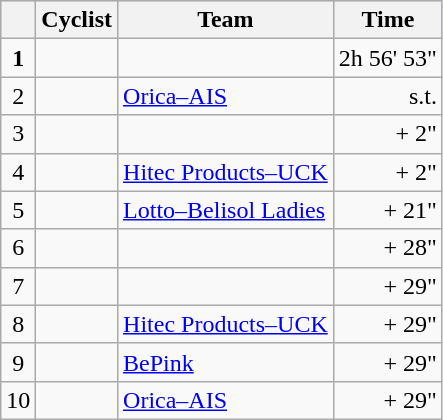<table class="wikitable">
<tr style="background:#ccccff;">
<th></th>
<th>Cyclist</th>
<th>Team</th>
<th>Time</th>
</tr>
<tr>
<td align=center><strong>1</strong></td>
<td></td>
<td></td>
<td align=right>2h 56' 53"</td>
</tr>
<tr>
<td align=center>2</td>
<td></td>
<td><a href='#'>Orica–AIS</a></td>
<td align=right>s.t.</td>
</tr>
<tr>
<td align=center>3</td>
<td></td>
<td></td>
<td align=right>+ 2"</td>
</tr>
<tr>
<td align=center>4</td>
<td></td>
<td><a href='#'>Hitec Products–UCK</a></td>
<td align=right>+ 2"</td>
</tr>
<tr>
<td align=center>5</td>
<td></td>
<td><a href='#'>Lotto–Belisol Ladies</a></td>
<td align=right>+ 21"</td>
</tr>
<tr>
<td align=center>6</td>
<td></td>
<td></td>
<td align=right>+ 28"</td>
</tr>
<tr>
<td align=center>7</td>
<td></td>
<td></td>
<td align=right>+ 29"</td>
</tr>
<tr>
<td align=center>8</td>
<td></td>
<td><a href='#'>Hitec Products–UCK</a></td>
<td align=right>+ 29"</td>
</tr>
<tr>
<td align=center>9</td>
<td></td>
<td><a href='#'>BePink</a></td>
<td align=right>+ 29"</td>
</tr>
<tr>
<td align=center>10</td>
<td></td>
<td><a href='#'>Orica–AIS</a></td>
<td align=right>+ 29"</td>
</tr>
</table>
